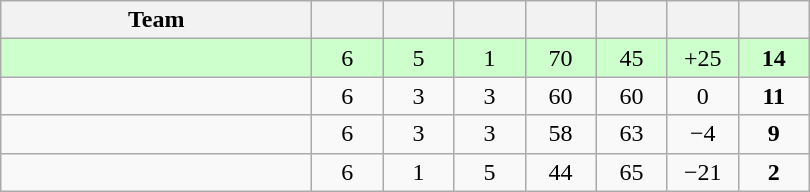<table class=wikitable style="text-align:center">
<tr>
<th width=200>Team</th>
<th width=40></th>
<th width=40></th>
<th width=40></th>
<th width=40></th>
<th width=40></th>
<th width=40></th>
<th width=40></th>
</tr>
<tr bgcolor=ccffcc>
<td align=left></td>
<td>6</td>
<td>5</td>
<td>1</td>
<td>70</td>
<td>45</td>
<td>+25</td>
<td><strong>14</strong></td>
</tr>
<tr>
<td align=left></td>
<td>6</td>
<td>3</td>
<td>3</td>
<td>60</td>
<td>60</td>
<td>0</td>
<td><strong>11</strong></td>
</tr>
<tr>
<td align=left></td>
<td>6</td>
<td>3</td>
<td>3</td>
<td>58</td>
<td>63</td>
<td>−4</td>
<td><strong>9</strong></td>
</tr>
<tr>
<td align=left></td>
<td>6</td>
<td>1</td>
<td>5</td>
<td>44</td>
<td>65</td>
<td>−21</td>
<td><strong>2</strong></td>
</tr>
</table>
